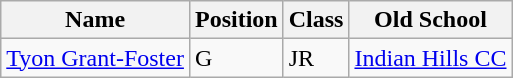<table class="wikitable">
<tr>
<th>Name</th>
<th>Position</th>
<th>Class</th>
<th>Old School</th>
</tr>
<tr>
<td><a href='#'>Tyon Grant-Foster</a></td>
<td>G</td>
<td>JR</td>
<td><a href='#'>Indian Hills CC</a></td>
</tr>
</table>
